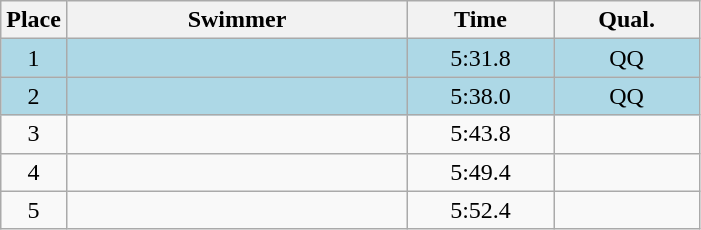<table class=wikitable style="text-align:center">
<tr>
<th>Place</th>
<th width=220>Swimmer</th>
<th width=90>Time</th>
<th width=90>Qual.</th>
</tr>
<tr bgcolor=lightblue>
<td>1</td>
<td align=left></td>
<td>5:31.8</td>
<td>QQ</td>
</tr>
<tr bgcolor=lightblue>
<td>2</td>
<td align=left></td>
<td>5:38.0</td>
<td>QQ</td>
</tr>
<tr>
<td>3</td>
<td align=left></td>
<td>5:43.8</td>
<td></td>
</tr>
<tr>
<td>4</td>
<td align=left></td>
<td>5:49.4</td>
<td></td>
</tr>
<tr>
<td>5</td>
<td align=left></td>
<td>5:52.4</td>
<td></td>
</tr>
</table>
